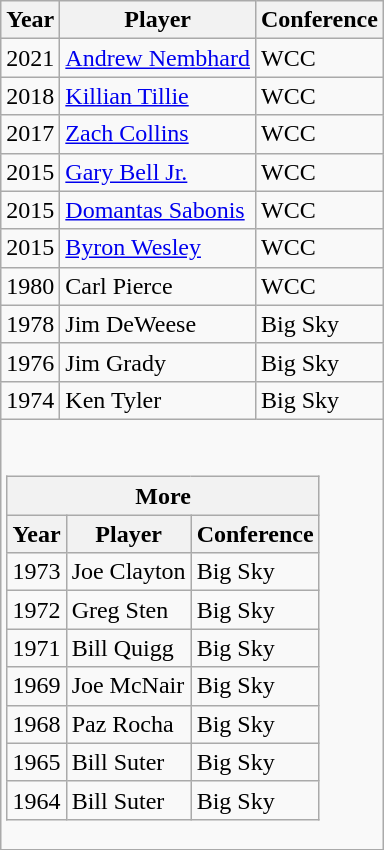<table class="wikitable outercollapse">
<tr>
<th>Year</th>
<th>Player</th>
<th>Conference</th>
</tr>
<tr>
<td>2021</td>
<td><a href='#'>Andrew Nembhard</a></td>
<td>WCC</td>
</tr>
<tr>
<td>2018</td>
<td><a href='#'>Killian Tillie</a></td>
<td>WCC</td>
</tr>
<tr>
<td>2017</td>
<td><a href='#'>Zach Collins</a></td>
<td>WCC</td>
</tr>
<tr>
<td>2015</td>
<td><a href='#'>Gary Bell Jr.</a></td>
<td>WCC</td>
</tr>
<tr>
<td>2015</td>
<td><a href='#'>Domantas Sabonis</a></td>
<td>WCC</td>
</tr>
<tr>
<td>2015</td>
<td><a href='#'>Byron Wesley</a></td>
<td>WCC</td>
</tr>
<tr>
<td>1980</td>
<td>Carl Pierce</td>
<td>WCC</td>
</tr>
<tr>
<td>1978</td>
<td>Jim DeWeese</td>
<td>Big Sky</td>
</tr>
<tr>
<td>1976</td>
<td>Jim Grady</td>
<td>Big Sky</td>
</tr>
<tr>
<td>1974</td>
<td>Ken Tyler</td>
<td>Big Sky</td>
</tr>
<tr>
<td colspan="3"><br><table class="wikitable collapsible innercollapse">
<tr>
<th colspan="3">More</th>
</tr>
<tr>
<th>Year</th>
<th>Player</th>
<th>Conference</th>
</tr>
<tr>
<td>1973</td>
<td>Joe Clayton</td>
<td>Big Sky</td>
</tr>
<tr>
<td>1972</td>
<td>Greg Sten</td>
<td>Big Sky</td>
</tr>
<tr>
<td>1971</td>
<td>Bill Quigg</td>
<td>Big Sky</td>
</tr>
<tr>
<td>1969</td>
<td>Joe McNair</td>
<td>Big Sky</td>
</tr>
<tr>
<td>1968</td>
<td>Paz Rocha</td>
<td>Big Sky</td>
</tr>
<tr>
<td>1965</td>
<td>Bill Suter</td>
<td>Big Sky</td>
</tr>
<tr>
<td>1964</td>
<td>Bill Suter</td>
<td>Big Sky</td>
</tr>
</table>
</td>
</tr>
</table>
